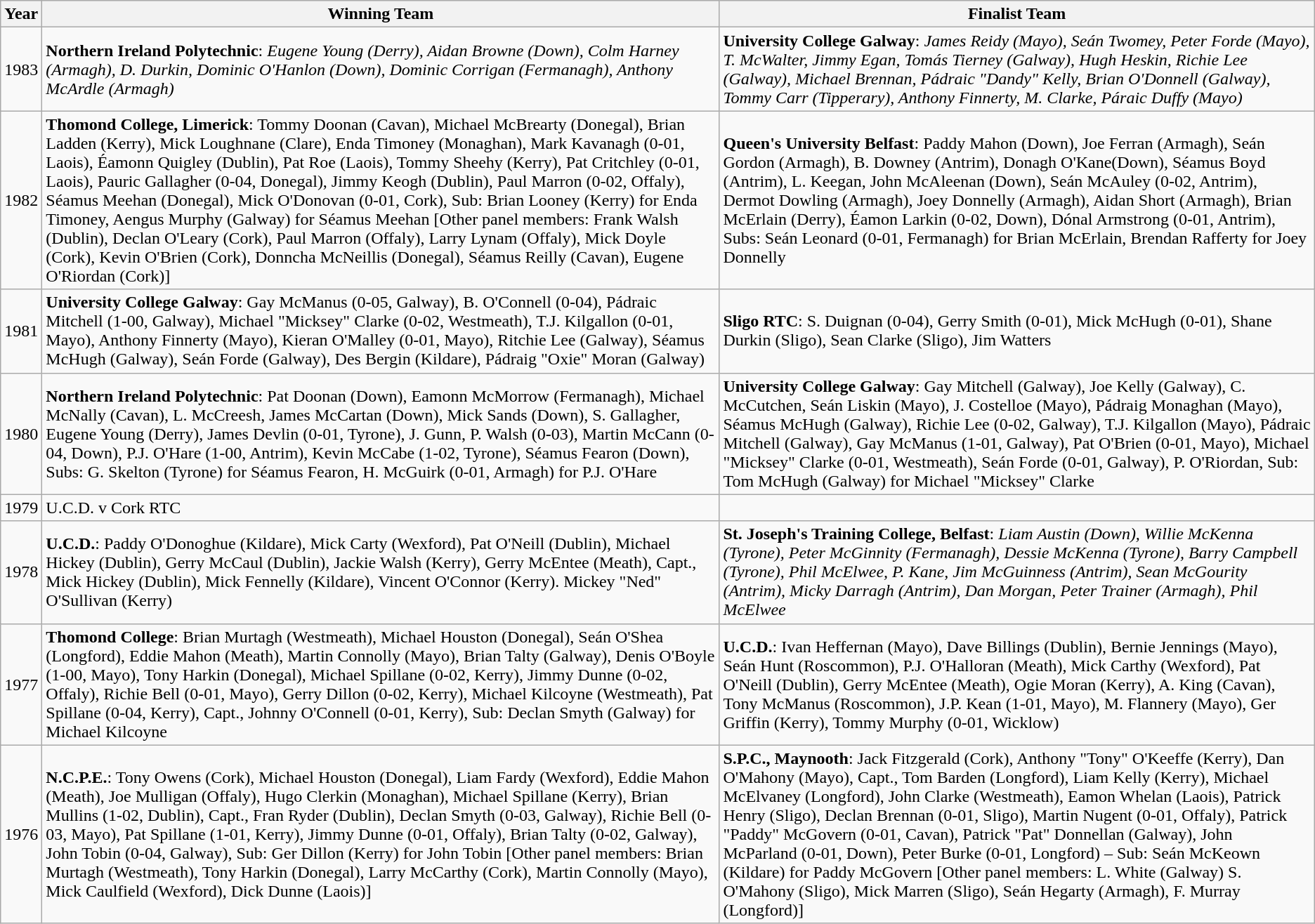<table class="wikitable">
<tr style="background:#efefef">
<th>Year</th>
<th>Winning Team</th>
<th>Finalist Team</th>
</tr>
<tr align="left">
<td>1983</td>
<td><strong>Northern Ireland Polytechnic</strong>: <em>Eugene Young (Derry), Aidan Browne (Down), Colm Harney (Armagh), D. Durkin, Dominic O'Hanlon (Down), Dominic Corrigan (Fermanagh), Anthony McArdle (Armagh)</em></td>
<td><strong>University College Galway</strong>: <em>James Reidy (Mayo), Seán Twomey, Peter Forde (Mayo), T. McWalter, Jimmy Egan, Tomás Tierney (Galway), Hugh Heskin, Richie Lee (Galway), Michael Brennan, Pádraic "Dandy" Kelly, Brian O'Donnell (Galway), Tommy Carr (Tipperary), Anthony Finnerty, M. Clarke, Páraic Duffy (Mayo)</em></td>
</tr>
<tr align="left">
<td>1982</td>
<td><strong>Thomond College, Limerick</strong>: Tommy Doonan (Cavan), Michael McBrearty (Donegal), Brian Ladden (Kerry), Mick Loughnane (Clare), Enda Timoney (Monaghan), Mark Kavanagh (0-01, Laois), Éamonn Quigley (Dublin), Pat Roe (Laois), Tommy Sheehy (Kerry), Pat Critchley (0-01, Laois), Pauric Gallagher (0-04, Donegal), Jimmy Keogh (Dublin), Paul Marron (0-02, Offaly), Séamus Meehan (Donegal), Mick O'Donovan (0-01, Cork), Sub: Brian Looney (Kerry) for Enda Timoney, Aengus Murphy (Galway) for Séamus Meehan [Other panel members: Frank Walsh (Dublin), Declan O'Leary (Cork), Paul Marron (Offaly), Larry Lynam (Offaly), Mick Doyle (Cork), Kevin O'Brien (Cork), Donncha McNeillis (Donegal), Séamus Reilly (Cavan), Eugene O'Riordan (Cork)]</td>
<td><strong>Queen's University Belfast</strong>: Paddy Mahon (Down), Joe Ferran (Armagh), Seán Gordon (Armagh), B. Downey (Antrim), Donagh O'Kane(Down), Séamus Boyd (Antrim), L. Keegan, John McAleenan (Down), Seán McAuley (0-02, Antrim), Dermot Dowling (Armagh), Joey Donnelly (Armagh), Aidan Short (Armagh), Brian McErlain (Derry), Éamon Larkin (0-02, Down), Dónal Armstrong (0-01, Antrim), Subs: Seán Leonard (0-01, Fermanagh) for Brian McErlain, Brendan Rafferty for Joey Donnelly</td>
</tr>
<tr align="left">
<td>1981</td>
<td><strong>University College Galway</strong>: Gay McManus (0-05, Galway), B. O'Connell (0-04), Pádraic Mitchell (1-00, Galway), Michael "Micksey" Clarke (0-02, Westmeath), T.J. Kilgallon (0-01, Mayo), Anthony Finnerty (Mayo), Kieran O'Malley (0-01, Mayo), Ritchie Lee (Galway), Séamus McHugh (Galway), Seán Forde (Galway), Des Bergin (Kildare), Pádraig "Oxie" Moran (Galway)</td>
<td><strong>Sligo RTC</strong>: S. Duignan (0-04), Gerry Smith (0-01), Mick McHugh (0-01), Shane Durkin (Sligo), Sean Clarke (Sligo), Jim Watters</td>
</tr>
<tr align="left">
<td>1980</td>
<td><strong>Northern Ireland Polytechnic</strong>: Pat Doonan (Down), Eamonn McMorrow (Fermanagh), Michael McNally (Cavan), L. McCreesh, James McCartan (Down), Mick Sands (Down), S. Gallagher, Eugene Young (Derry), James Devlin (0-01, Tyrone), J. Gunn, P. Walsh (0-03), Martin McCann (0-04, Down), P.J. O'Hare (1-00, Antrim), Kevin McCabe (1-02, Tyrone), Séamus Fearon (Down), Subs: G. Skelton (Tyrone) for Séamus Fearon, H. McGuirk (0-01, Armagh) for P.J. O'Hare</td>
<td><strong>University College Galway</strong>: Gay Mitchell (Galway), Joe Kelly (Galway), C. McCutchen, Seán Liskin (Mayo), J. Costelloe (Mayo), Pádraig Monaghan (Mayo), Séamus McHugh (Galway), Richie Lee (0-02, Galway), T.J. Kilgallon (Mayo), Pádraic Mitchell (Galway), Gay McManus (1-01, Galway), Pat O'Brien (0-01, Mayo), Michael "Micksey" Clarke (0-01, Westmeath), Seán Forde (0-01, Galway), P. O'Riordan, Sub: Tom McHugh (Galway) for Michael "Micksey" Clarke</td>
</tr>
<tr align="left">
<td>1979</td>
<td>U.C.D. v Cork RTC</td>
<td></td>
</tr>
<tr align="left">
<td>1978</td>
<td><strong>U.C.D.</strong>: Paddy O'Donoghue (Kildare), Mick Carty (Wexford), Pat O'Neill (Dublin), Michael Hickey (Dublin), Gerry McCaul (Dublin), Jackie Walsh (Kerry), Gerry McEntee (Meath), Capt., Mick Hickey (Dublin), Mick Fennelly (Kildare), Vincent O'Connor (Kerry). Mickey "Ned" O'Sullivan (Kerry)</td>
<td><strong>St. Joseph's Training College, Belfast</strong>: <em>Liam Austin (Down), Willie McKenna (Tyrone), Peter McGinnity (Fermanagh), Dessie McKenna (Tyrone), Barry Campbell (Tyrone), Phil McElwee, P. Kane, Jim McGuinness (Antrim), Sean McGourity (Antrim), Micky Darragh (Antrim), Dan Morgan, Peter Trainer (Armagh), Phil McElwee</em></td>
</tr>
<tr align="left">
<td>1977</td>
<td><strong>Thomond College</strong>: Brian Murtagh (Westmeath), Michael Houston (Donegal), Seán O'Shea (Longford), Eddie Mahon (Meath), Martin Connolly (Mayo), Brian Talty (Galway), Denis O'Boyle (1-00, Mayo), Tony Harkin (Donegal), Michael Spillane (0-02, Kerry), Jimmy Dunne (0-02, Offaly), Richie Bell (0-01, Mayo), Gerry Dillon (0-02, Kerry), Michael Kilcoyne (Westmeath), Pat Spillane (0-04, Kerry), Capt., Johnny O'Connell (0-01, Kerry), Sub: Declan Smyth (Galway) for Michael Kilcoyne</td>
<td><strong>U.C.D.</strong>: Ivan Heffernan (Mayo), Dave Billings (Dublin), Bernie Jennings (Mayo), Seán Hunt (Roscommon), P.J. O'Halloran (Meath), Mick Carthy (Wexford), Pat O'Neill (Dublin), Gerry McEntee (Meath), Ogie Moran (Kerry), A. King (Cavan), Tony McManus (Roscommon), J.P. Kean (1-01, Mayo), M. Flannery (Mayo), Ger Griffin (Kerry), Tommy Murphy (0-01, Wicklow)</td>
</tr>
<tr align="left">
<td>1976</td>
<td><strong>N.C.P.E.</strong>: Tony Owens (Cork), Michael Houston (Donegal), Liam Fardy (Wexford), Eddie Mahon (Meath), Joe Mulligan (Offaly), Hugo Clerkin (Monaghan), Michael Spillane (Kerry), Brian Mullins (1-02, Dublin), Capt., Fran Ryder (Dublin), Declan Smyth (0-03, Galway), Richie Bell (0-03, Mayo), Pat Spillane (1-01, Kerry), Jimmy Dunne (0-01, Offaly), Brian Talty (0-02, Galway), John Tobin (0-04, Galway), Sub: Ger Dillon (Kerry) for John Tobin [Other panel members: Brian Murtagh (Westmeath), Tony Harkin (Donegal), Larry McCarthy (Cork), Martin Connolly (Mayo), Mick Caulfield (Wexford), Dick Dunne (Laois)]</td>
<td><strong>S.P.C., Maynooth</strong>: Jack Fitzgerald (Cork), Anthony "Tony" O'Keeffe (Kerry), Dan O'Mahony (Mayo), Capt., Tom Barden (Longford), Liam Kelly (Kerry), Michael McElvaney (Longford), John Clarke (Westmeath), Eamon Whelan (Laois), Patrick Henry (Sligo), Declan Brennan (0-01, Sligo), Martin Nugent (0-01, Offaly), Patrick "Paddy" McGovern (0-01, Cavan), Patrick "Pat" Donnellan (Galway), John McParland (0-01, Down), Peter Burke (0-01, Longford) – Sub: Seán McKeown (Kildare) for Paddy McGovern [Other panel members: L. White (Galway) S. O'Mahony (Sligo), Mick Marren (Sligo), Seán Hegarty (Armagh), F. Murray (Longford)]</td>
</tr>
</table>
